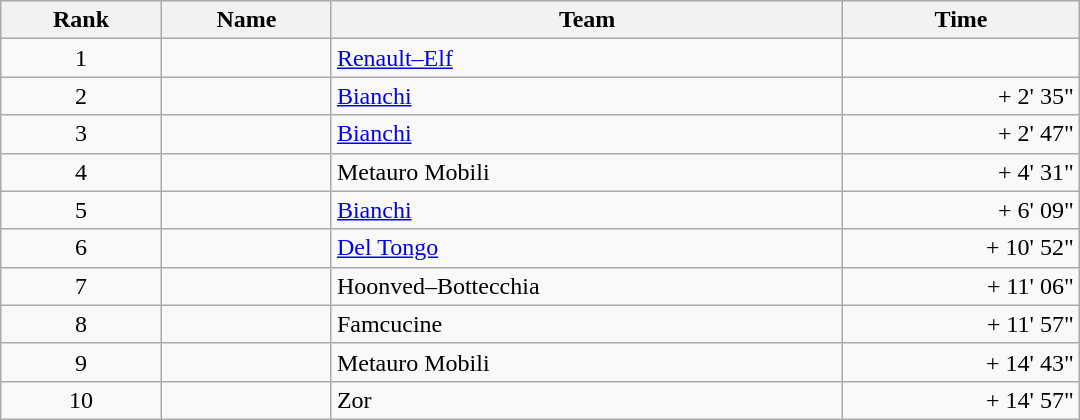<table class="wikitable" style="width:45em;margin-bottom:0;">
<tr>
<th>Rank</th>
<th>Name</th>
<th>Team</th>
<th>Time</th>
</tr>
<tr>
<td style="text-align:center;">1</td>
<td> </td>
<td><a href='#'>Renault–Elf</a></td>
<td align=right></td>
</tr>
<tr>
<td style="text-align:center;">2</td>
<td></td>
<td><a href='#'>Bianchi</a></td>
<td align=right>+ 2' 35"</td>
</tr>
<tr>
<td style="text-align:center;">3</td>
<td></td>
<td><a href='#'>Bianchi</a></td>
<td align=right>+ 2' 47"</td>
</tr>
<tr>
<td style="text-align:center;">4</td>
<td> </td>
<td>Metauro Mobili</td>
<td align=right>+ 4' 31"</td>
</tr>
<tr>
<td style="text-align:center;">5</td>
<td></td>
<td><a href='#'>Bianchi</a></td>
<td align=right>+ 6' 09"</td>
</tr>
<tr>
<td style="text-align:center;">6</td>
<td></td>
<td><a href='#'>Del Tongo</a></td>
<td align=right>+ 10' 52"</td>
</tr>
<tr>
<td style="text-align:center;">7</td>
<td></td>
<td>Hoonved–Bottecchia</td>
<td align=right>+ 11' 06"</td>
</tr>
<tr>
<td style="text-align:center;">8</td>
<td> </td>
<td>Famcucine</td>
<td align=right>+ 11' 57"</td>
</tr>
<tr>
<td style="text-align:center;">9</td>
<td></td>
<td>Metauro Mobili</td>
<td align=right>+ 14' 43"</td>
</tr>
<tr>
<td style="text-align:center;">10</td>
<td></td>
<td>Zor</td>
<td align=right>+ 14' 57"</td>
</tr>
</table>
